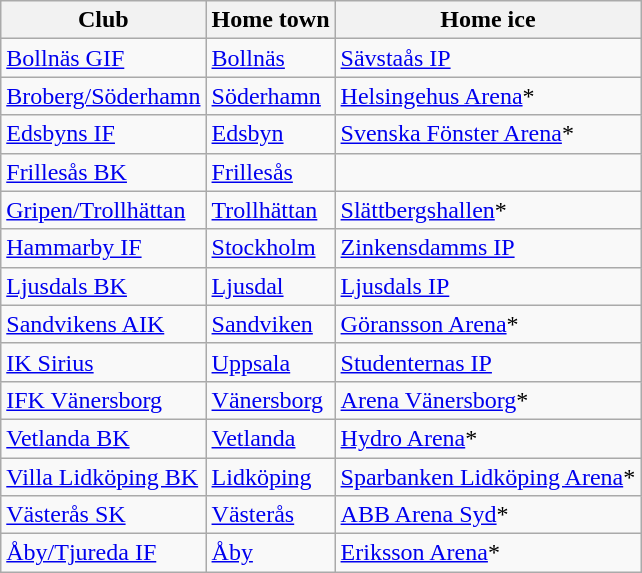<table class="wikitable sortable" style="text-align: left;">
<tr>
<th>Club</th>
<th>Home town</th>
<th>Home ice</th>
</tr>
<tr>
<td><a href='#'>Bollnäs GIF</a></td>
<td><a href='#'>Bollnäs</a></td>
<td><a href='#'>Sävstaås IP</a></td>
</tr>
<tr>
<td><a href='#'>Broberg/Söderhamn</a></td>
<td><a href='#'>Söderhamn</a></td>
<td><a href='#'>Helsingehus Arena</a>*</td>
</tr>
<tr>
<td><a href='#'>Edsbyns IF</a></td>
<td><a href='#'>Edsbyn</a></td>
<td><a href='#'>Svenska Fönster Arena</a>*</td>
</tr>
<tr>
<td><a href='#'>Frillesås BK</a></td>
<td><a href='#'>Frillesås</a></td>
<td></td>
</tr>
<tr>
<td><a href='#'>Gripen/Trollhättan</a></td>
<td><a href='#'>Trollhättan</a></td>
<td><a href='#'>Slättbergshallen</a>*</td>
</tr>
<tr>
<td><a href='#'>Hammarby IF</a></td>
<td><a href='#'>Stockholm</a></td>
<td><a href='#'>Zinkensdamms IP</a></td>
</tr>
<tr>
<td><a href='#'>Ljusdals BK</a></td>
<td><a href='#'>Ljusdal</a></td>
<td><a href='#'>Ljusdals IP</a></td>
</tr>
<tr>
<td><a href='#'>Sandvikens AIK</a></td>
<td><a href='#'>Sandviken</a></td>
<td><a href='#'>Göransson Arena</a>*</td>
</tr>
<tr>
<td><a href='#'>IK Sirius</a></td>
<td><a href='#'>Uppsala</a></td>
<td><a href='#'>Studenternas IP</a></td>
</tr>
<tr>
<td><a href='#'>IFK Vänersborg</a></td>
<td><a href='#'>Vänersborg</a></td>
<td><a href='#'>Arena Vänersborg</a>*</td>
</tr>
<tr>
<td><a href='#'>Vetlanda BK</a></td>
<td><a href='#'>Vetlanda</a></td>
<td><a href='#'>Hydro Arena</a>*</td>
</tr>
<tr>
<td><a href='#'>Villa Lidköping BK</a></td>
<td><a href='#'>Lidköping</a></td>
<td><a href='#'>Sparbanken Lidköping Arena</a>*</td>
</tr>
<tr>
<td><a href='#'>Västerås SK</a></td>
<td><a href='#'>Västerås</a></td>
<td><a href='#'>ABB Arena Syd</a>*</td>
</tr>
<tr>
<td><a href='#'>Åby/Tjureda IF</a></td>
<td><a href='#'>Åby</a></td>
<td><a href='#'>Eriksson Arena</a>*</td>
</tr>
</table>
